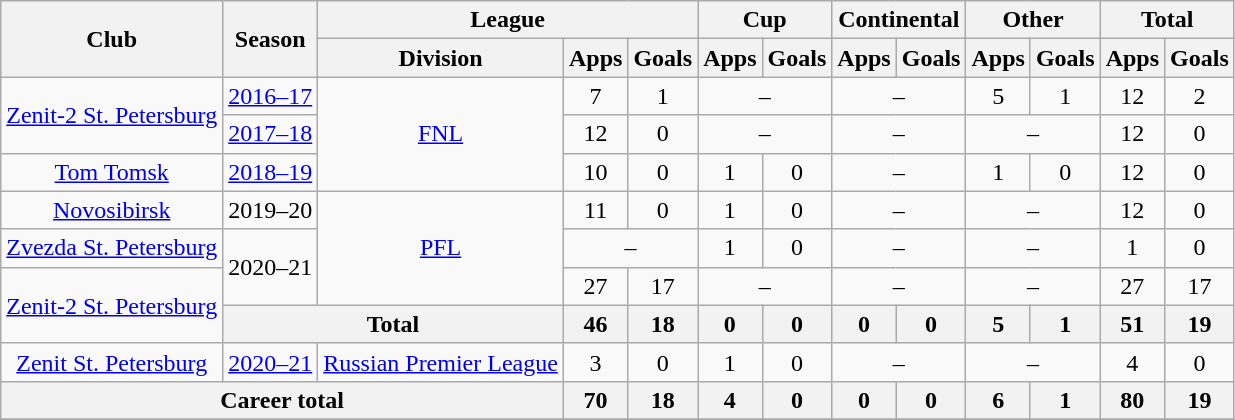<table class="wikitable" style="text-align: center;">
<tr>
<th rowspan=2>Club</th>
<th rowspan=2>Season</th>
<th colspan=3>League</th>
<th colspan=2>Cup</th>
<th colspan=2>Continental</th>
<th colspan=2>Other</th>
<th colspan=2>Total</th>
</tr>
<tr>
<th>Division</th>
<th>Apps</th>
<th>Goals</th>
<th>Apps</th>
<th>Goals</th>
<th>Apps</th>
<th>Goals</th>
<th>Apps</th>
<th>Goals</th>
<th>Apps</th>
<th>Goals</th>
</tr>
<tr>
<td rowspan=2><a href='#'>Zenit-2 St. Petersburg</a></td>
<td><a href='#'>2016–17</a></td>
<td rowspan=3><a href='#'>FNL</a></td>
<td>7</td>
<td>1</td>
<td colspan=2>–</td>
<td colspan=2>–</td>
<td>5</td>
<td>1</td>
<td>12</td>
<td>2</td>
</tr>
<tr>
<td><a href='#'>2017–18</a></td>
<td>12</td>
<td>0</td>
<td colspan=2>–</td>
<td colspan=2>–</td>
<td colspan=2>–</td>
<td>12</td>
<td>0</td>
</tr>
<tr>
<td><a href='#'>Tom Tomsk</a></td>
<td><a href='#'>2018–19</a></td>
<td>10</td>
<td>0</td>
<td>1</td>
<td>0</td>
<td colspan=2>–</td>
<td>1</td>
<td>0</td>
<td>12</td>
<td>0</td>
</tr>
<tr>
<td><a href='#'>Novosibirsk</a></td>
<td>2019–20</td>
<td rowspan=3><a href='#'>PFL</a></td>
<td>11</td>
<td>0</td>
<td>1</td>
<td>0</td>
<td colspan=2>–</td>
<td colspan=2>–</td>
<td>12</td>
<td>0</td>
</tr>
<tr>
<td><a href='#'>Zvezda St. Petersburg</a></td>
<td rowspan=2>2020–21</td>
<td colspan=2>–</td>
<td>1</td>
<td>0</td>
<td colspan=2>–</td>
<td colspan=2>–</td>
<td>1</td>
<td>0</td>
</tr>
<tr>
<td rowspan=2><a href='#'>Zenit-2 St. Petersburg</a></td>
<td>27</td>
<td>17</td>
<td colspan=2>–</td>
<td colspan=2>–</td>
<td colspan=2>–</td>
<td>27</td>
<td>17</td>
</tr>
<tr>
<th colspan=2>Total</th>
<th>46</th>
<th>18</th>
<th>0</th>
<th>0</th>
<th>0</th>
<th>0</th>
<th>5</th>
<th>1</th>
<th>51</th>
<th>19</th>
</tr>
<tr>
<td><a href='#'>Zenit St. Petersburg</a></td>
<td><a href='#'>2020–21</a></td>
<td><a href='#'>Russian Premier League</a></td>
<td>3</td>
<td>0</td>
<td>1</td>
<td>0</td>
<td colspan=2>–</td>
<td colspan=2>–</td>
<td>4</td>
<td>0</td>
</tr>
<tr>
<th colspan=3>Career total</th>
<th>70</th>
<th>18</th>
<th>4</th>
<th>0</th>
<th>0</th>
<th>0</th>
<th>6</th>
<th>1</th>
<th>80</th>
<th>19</th>
</tr>
<tr>
</tr>
</table>
